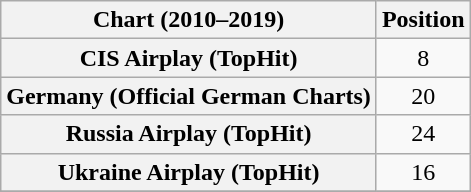<table class="wikitable sortable plainrowheaders" style="text-align:center">
<tr>
<th scope="col">Chart (2010–2019)</th>
<th scope="col">Position</th>
</tr>
<tr>
<th scope="row">CIS Airplay (TopHit)</th>
<td>8</td>
</tr>
<tr>
<th scope="row">Germany (Official German Charts)</th>
<td>20</td>
</tr>
<tr>
<th scope="row">Russia Airplay (TopHit)</th>
<td>24</td>
</tr>
<tr>
<th scope="row">Ukraine Airplay (TopHit)</th>
<td>16</td>
</tr>
<tr>
</tr>
</table>
